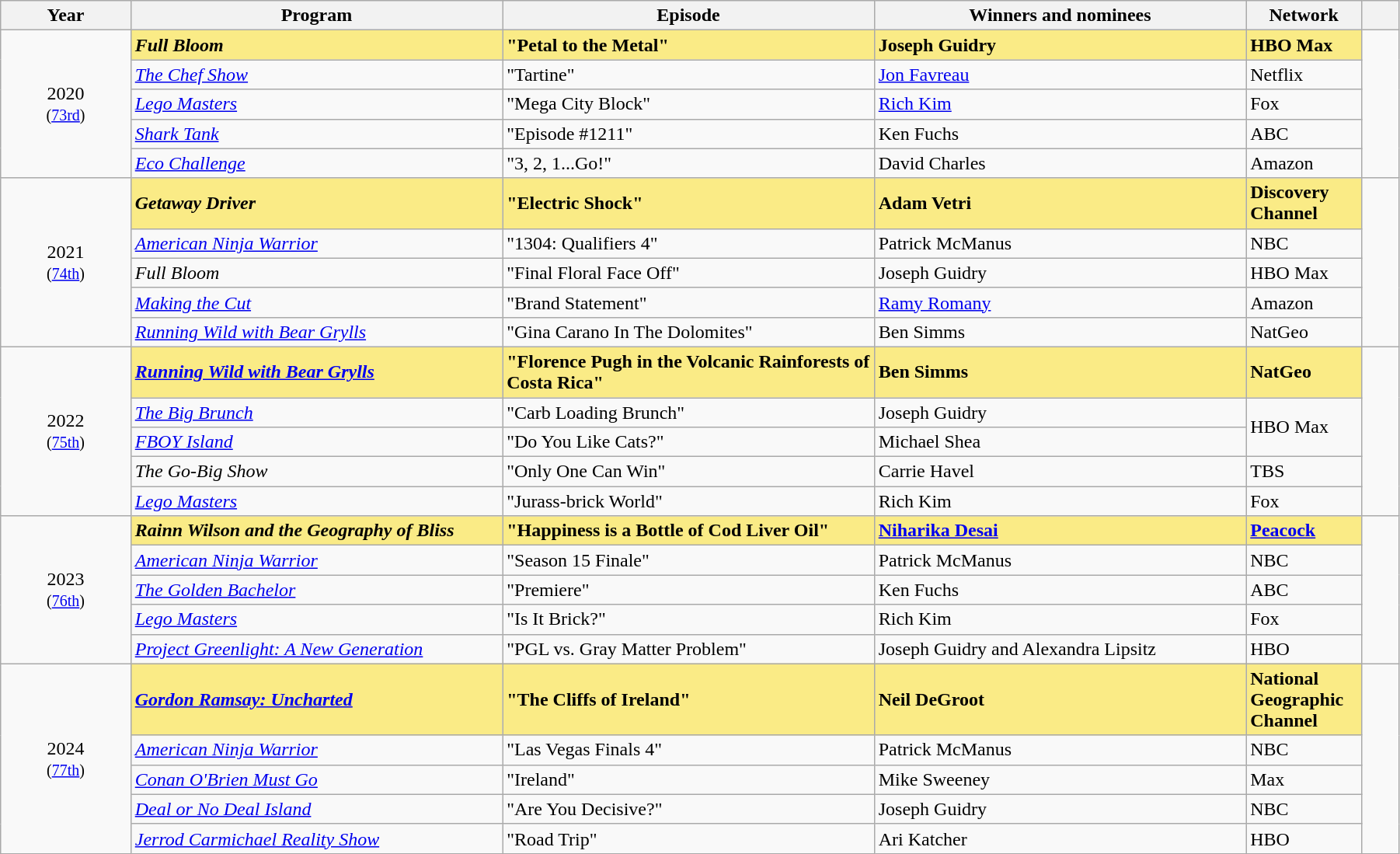<table class="wikitable" width="95%" cellpadding="5">
<tr>
<th width="7%">Year</th>
<th width="20%">Program</th>
<th width="20%">Episode</th>
<th width="20%">Winners and nominees</th>
<th width="3%">Network</th>
<th width="2%"></th>
</tr>
<tr>
<td rowspan="5" style="text-align:center;">2020<br><small>(<a href='#'>73rd</a>)</small></td>
<td style="background:#FAEB86;"><strong><em>Full Bloom</em></strong></td>
<td style="background:#FAEB86;"><strong>"Petal to the Metal"</strong></td>
<td style="background:#FAEB86;"><strong>Joseph Guidry</strong></td>
<td style="background:#FAEB86;"><strong>HBO Max</strong></td>
<td rowspan="5" style="text-align:center;"></td>
</tr>
<tr>
<td><em><a href='#'>The Chef Show</a></em></td>
<td>"Tartine"</td>
<td><a href='#'>Jon Favreau</a></td>
<td>Netflix</td>
</tr>
<tr>
<td><em><a href='#'>Lego Masters</a></em></td>
<td>"Mega City Block"</td>
<td><a href='#'>Rich Kim</a></td>
<td>Fox</td>
</tr>
<tr>
<td><em><a href='#'>Shark Tank</a></em></td>
<td>"Episode #1211"</td>
<td>Ken Fuchs</td>
<td>ABC</td>
</tr>
<tr>
<td><em><a href='#'>Eco Challenge</a></em></td>
<td>"3, 2, 1...Go!"</td>
<td>David Charles</td>
<td>Amazon</td>
</tr>
<tr>
<td rowspan="5" style="text-align:center;">2021<br><small>(<a href='#'>74th</a>)</small></td>
<td style="background:#FAEB86;"><strong><em>Getaway Driver</em></strong></td>
<td style="background:#FAEB86;"><strong>"Electric Shock"</strong></td>
<td style="background:#FAEB86;"><strong>Adam Vetri</strong></td>
<td style="background:#FAEB86;"><strong>Discovery Channel</strong></td>
<td rowspan="5" style="text-align:center;"></td>
</tr>
<tr>
<td><em><a href='#'>American Ninja Warrior</a></em></td>
<td>"1304: Qualifiers 4"</td>
<td>Patrick McManus</td>
<td>NBC</td>
</tr>
<tr>
<td><em>Full Bloom</em></td>
<td>"Final Floral Face Off"</td>
<td>Joseph Guidry</td>
<td>HBO Max</td>
</tr>
<tr>
<td><em><a href='#'>Making the Cut</a></em></td>
<td>"Brand Statement"</td>
<td><a href='#'>Ramy Romany</a></td>
<td>Amazon</td>
</tr>
<tr>
<td><em><a href='#'>Running Wild with Bear Grylls</a></em></td>
<td>"Gina Carano In The Dolomites"</td>
<td>Ben Simms</td>
<td>NatGeo</td>
</tr>
<tr>
<td rowspan="5" style="text-align:center;">2022<br><small>(<a href='#'>75th</a>)</small></td>
<td style="background:#FAEB86;"><strong><em><a href='#'>Running Wild with Bear Grylls</a></em></strong></td>
<td style="background:#FAEB86;"><strong>"Florence Pugh in the Volcanic Rainforests of Costa Rica"</strong></td>
<td style="background:#FAEB86;"><strong>Ben Simms</strong></td>
<td style="background:#FAEB86;"><strong>NatGeo</strong></td>
<td rowspan="5" style="text-align:center;"></td>
</tr>
<tr>
<td><em><a href='#'>The Big Brunch</a></em></td>
<td>"Carb Loading Brunch"</td>
<td>Joseph Guidry</td>
<td rowspan="2">HBO Max</td>
</tr>
<tr>
<td><em><a href='#'>FBOY Island</a></em></td>
<td>"Do You Like Cats?"</td>
<td>Michael Shea</td>
</tr>
<tr>
<td><em>The Go-Big Show</em></td>
<td>"Only One Can Win"</td>
<td>Carrie Havel</td>
<td>TBS</td>
</tr>
<tr>
<td><em><a href='#'>Lego Masters</a></em></td>
<td>"Jurass-brick World"</td>
<td>Rich Kim</td>
<td>Fox</td>
</tr>
<tr>
<td rowspan="5" style="text-align:center;">2023<br><small>(<a href='#'>76th</a>)</small></td>
<td style="background:#FAEB86;"><strong><em>Rainn Wilson and the Geography of Bliss</em></strong></td>
<td style="background:#FAEB86;"><strong>"Happiness is a Bottle of Cod Liver Oil"</strong></td>
<td style="background:#FAEB86;"><strong><a href='#'>Niharika Desai</a></strong></td>
<td style="background:#FAEB86;"><strong><a href='#'>Peacock</a></strong></td>
<td rowspan="5" style="text-align:center;"></td>
</tr>
<tr>
<td><em><a href='#'>American Ninja Warrior</a></em></td>
<td>"Season 15 Finale"</td>
<td>Patrick McManus</td>
<td>NBC</td>
</tr>
<tr>
<td><em><a href='#'>The Golden Bachelor</a></em></td>
<td>"Premiere"</td>
<td>Ken Fuchs</td>
<td>ABC</td>
</tr>
<tr>
<td><em><a href='#'>Lego Masters</a></em></td>
<td>"Is It Brick?"</td>
<td>Rich Kim</td>
<td>Fox</td>
</tr>
<tr>
<td><em><a href='#'>Project Greenlight: A New Generation</a></em></td>
<td>"PGL vs. Gray Matter Problem"</td>
<td>Joseph Guidry and Alexandra Lipsitz</td>
<td>HBO</td>
</tr>
<tr>
<td rowspan="5" style="text-align:center;">2024<br><small>(<a href='#'>77th</a>)</small></td>
<td style="background:#FAEB86;"><strong><em><a href='#'>Gordon Ramsay: Uncharted</a></em></strong></td>
<td style="background:#FAEB86;"><strong>"The Cliffs of Ireland"</strong></td>
<td style="background:#FAEB86;"><strong>Neil DeGroot</strong></td>
<td style="background:#FAEB86;"><strong>National Geographic Channel</strong></td>
<td rowspan="5" style="text-align:center;"></td>
</tr>
<tr>
<td><em><a href='#'>American Ninja Warrior</a></em></td>
<td>"Las Vegas Finals 4"</td>
<td>Patrick McManus</td>
<td>NBC</td>
</tr>
<tr>
<td><em><a href='#'>Conan O'Brien Must Go</a></em></td>
<td>"Ireland"</td>
<td>Mike Sweeney</td>
<td>Max</td>
</tr>
<tr>
<td><em><a href='#'>Deal or No Deal Island</a></em></td>
<td>"Are You Decisive?"</td>
<td>Joseph Guidry</td>
<td>NBC</td>
</tr>
<tr>
<td><em><a href='#'>Jerrod Carmichael Reality Show</a></em></td>
<td>"Road Trip"</td>
<td>Ari Katcher</td>
<td>HBO</td>
</tr>
</table>
